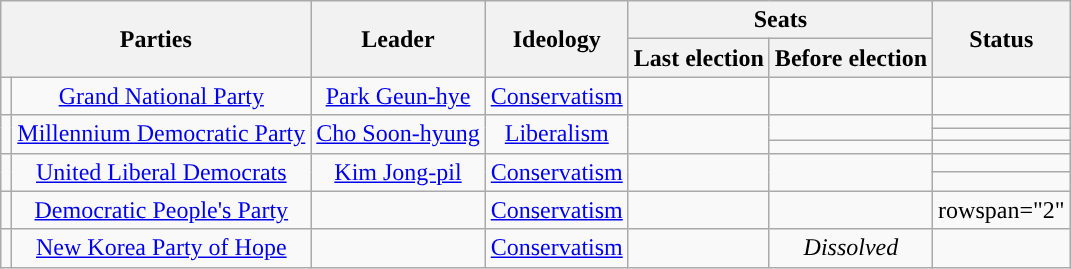<table class="wikitable" style="text-align:center">
<tr>
<th colspan="2" rowspan="2">Parties</th>
<th rowspan="2">Leader</th>
<th rowspan="2">Ideology</th>
<th colspan="2">Seats</th>
<th rowspan="2">Status</th>
</tr>
<tr>
<th>Last election</th>
<th>Before election</th>
</tr>
<tr>
<td style="background:"></td>
<td><a href='#'>Grand National Party</a></td>
<td><a href='#'>Park Geun-hye</a></td>
<td><a href='#'>Conservatism</a></td>
<td></td>
<td></td>
<td></td>
</tr>
<tr>
<td rowspan="3" style="background:"></td>
<td rowspan="3"><a href='#'>Millennium Democratic Party</a></td>
<td rowspan="3"><a href='#'>Cho Soon-hyung</a></td>
<td rowspan="3"><a href='#'>Liberalism</a></td>
<td rowspan="3"></td>
<td rowspan="2"></td>
<td></td>
</tr>
<tr>
<td></td>
</tr>
<tr>
<td></td>
<td></td>
</tr>
<tr>
<td rowspan="2" style="background:"></td>
<td rowspan="2"><a href='#'>United Liberal Democrats</a></td>
<td rowspan="2"><a href='#'>Kim Jong-pil</a></td>
<td rowspan="2"><a href='#'>Conservatism</a></td>
<td rowspan="2"></td>
<td rowspan="2"></td>
<td></td>
</tr>
<tr>
<td></td>
</tr>
<tr>
<td style="background:"></td>
<td><a href='#'>Democratic People's Party</a></td>
<td></td>
<td><a href='#'>Conservatism</a></td>
<td></td>
<td></td>
<td>rowspan="2" </td>
</tr>
<tr>
<td style="background:"></td>
<td><a href='#'>New Korea Party of Hope</a></td>
<td></td>
<td><a href='#'>Conservatism</a></td>
<td></td>
<td><em>Dissolved</em></td>
</tr>
</table>
